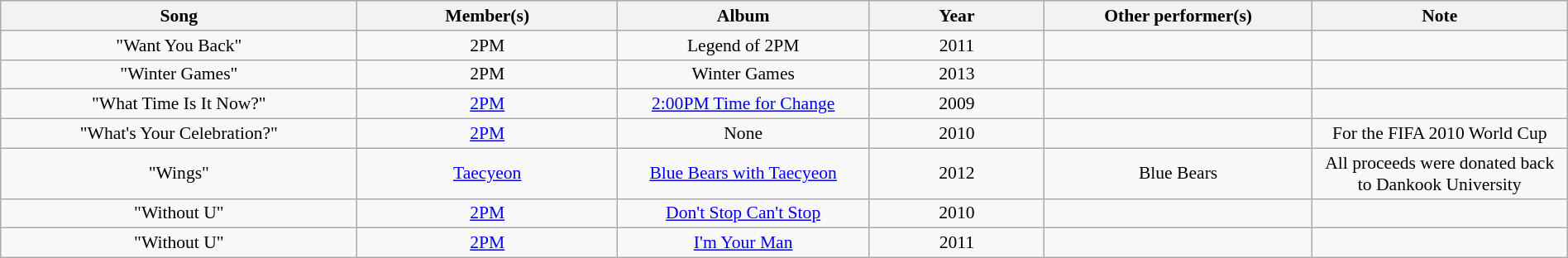<table class="wikitable" style="margin:0.5em auto; clear:both; font-size:.9em; text-align:center; width:100%">
<tr>
<th width="500">Song</th>
<th width="350">Member(s)</th>
<th width="350">Album</th>
<th width="250">Year</th>
<th width="350">Other performer(s)</th>
<th width="350">Note</th>
</tr>
<tr>
<td>"Want You Back"</td>
<td>2PM</td>
<td>Legend of 2PM</td>
<td>2011</td>
<td></td>
<td></td>
</tr>
<tr>
<td>"Winter Games"</td>
<td>2PM</td>
<td>Winter Games</td>
<td>2013</td>
<td></td>
<td></td>
</tr>
<tr>
<td>"What Time Is It Now?"</td>
<td><a href='#'>2PM</a></td>
<td><a href='#'>2:00PM Time for Change</a></td>
<td>2009</td>
<td></td>
<td></td>
</tr>
<tr>
<td>"What's Your Celebration?"</td>
<td><a href='#'>2PM</a></td>
<td>None</td>
<td>2010</td>
<td></td>
<td>For the FIFA 2010 World Cup</td>
</tr>
<tr>
<td>"Wings"</td>
<td><a href='#'>Taecyeon</a></td>
<td><a href='#'>Blue Bears with Taecyeon</a></td>
<td>2012</td>
<td>Blue Bears</td>
<td>All proceeds were donated back to Dankook University</td>
</tr>
<tr>
<td>"Without U"</td>
<td><a href='#'>2PM</a></td>
<td><a href='#'>Don't Stop Can't Stop</a></td>
<td>2010</td>
<td></td>
<td></td>
</tr>
<tr>
<td>"Without U" </td>
<td><a href='#'>2PM</a></td>
<td><a href='#'>I'm Your Man</a></td>
<td>2011</td>
<td></td>
<td></td>
</tr>
</table>
